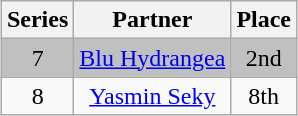<table class="wikitable sortable" style="margin:auto; text-align:center;">
<tr>
<th>Series</th>
<th>Partner</th>
<th>Place</th>
</tr>
<tr bgcolor="silver">
<td>7</td>
<td><a href='#'>Blu Hydrangea</a></td>
<td>2nd</td>
</tr>
<tr>
<td>8</td>
<td><a href='#'>Yasmin Seky</a></td>
<td>8th</td>
</tr>
</table>
